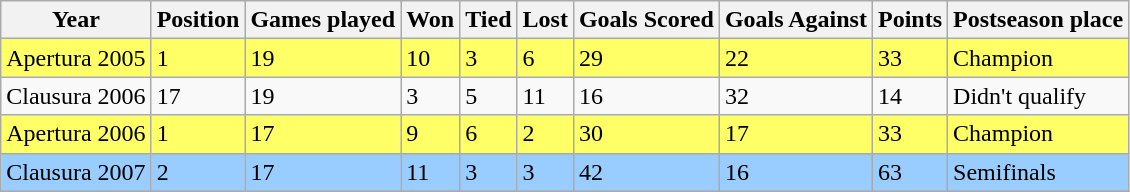<table class="wikitable">
<tr>
<th>Year</th>
<th>Position</th>
<th>Games played</th>
<th>Won</th>
<th>Tied</th>
<th>Lost</th>
<th>Goals Scored</th>
<th>Goals Against</th>
<th>Points</th>
<th>Postseason place</th>
</tr>
<tr bgcolor=#ffff66>
<td>Apertura 2005</td>
<td>1</td>
<td>19</td>
<td>10</td>
<td>3</td>
<td>6</td>
<td>29</td>
<td>22</td>
<td>33</td>
<td>Champion</td>
</tr>
<tr>
<td>Clausura 2006</td>
<td>17</td>
<td>19</td>
<td>3</td>
<td>5</td>
<td>11</td>
<td>16</td>
<td>32</td>
<td>14</td>
<td>Didn't qualify</td>
</tr>
<tr bgcolor=#ffff66>
<td>Apertura 2006</td>
<td>1</td>
<td>17</td>
<td>9</td>
<td>6</td>
<td>2</td>
<td>30</td>
<td>17</td>
<td>33</td>
<td>Champion</td>
</tr>
<tr bgcolor=#99ccff>
<td>Clausura 2007</td>
<td>2</td>
<td>17</td>
<td>11</td>
<td>3</td>
<td>3</td>
<td>42</td>
<td>16</td>
<td>63</td>
<td>Semifinals</td>
</tr>
<tr>
</tr>
</table>
